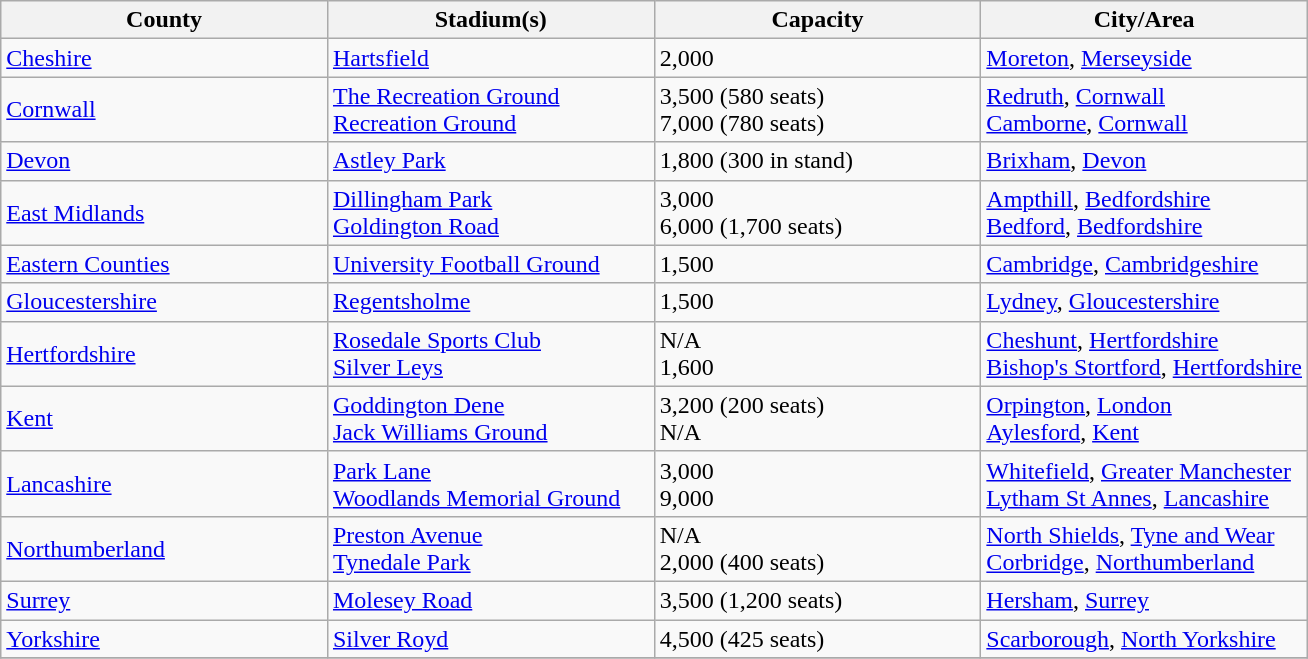<table class="wikitable sortable">
<tr>
<th width=25%>County</th>
<th width=25%>Stadium(s)</th>
<th width=25%>Capacity</th>
<th width=25%>City/Area</th>
</tr>
<tr>
<td><a href='#'>Cheshire</a></td>
<td><a href='#'>Hartsfield</a></td>
<td>2,000</td>
<td><a href='#'>Moreton</a>, <a href='#'>Merseyside</a></td>
</tr>
<tr>
<td><a href='#'>Cornwall</a></td>
<td><a href='#'>The Recreation Ground</a><br><a href='#'>Recreation Ground</a></td>
<td>3,500 (580 seats)<br>7,000 (780 seats)</td>
<td><a href='#'>Redruth</a>, <a href='#'>Cornwall</a><br><a href='#'>Camborne</a>, <a href='#'>Cornwall</a></td>
</tr>
<tr>
<td><a href='#'>Devon</a></td>
<td><a href='#'>Astley Park</a></td>
<td>1,800 (300 in stand)</td>
<td><a href='#'>Brixham</a>, <a href='#'>Devon</a></td>
</tr>
<tr>
<td><a href='#'>East Midlands</a></td>
<td><a href='#'>Dillingham Park</a><br><a href='#'>Goldington Road</a></td>
<td>3,000<br>6,000 (1,700 seats)</td>
<td><a href='#'>Ampthill</a>, <a href='#'>Bedfordshire</a><br><a href='#'>Bedford</a>, <a href='#'>Bedfordshire</a></td>
</tr>
<tr>
<td><a href='#'>Eastern Counties</a></td>
<td><a href='#'>University Football Ground</a></td>
<td>1,500</td>
<td><a href='#'>Cambridge</a>, <a href='#'>Cambridgeshire</a></td>
</tr>
<tr>
<td><a href='#'>Gloucestershire</a></td>
<td><a href='#'>Regentsholme</a></td>
<td>1,500</td>
<td><a href='#'>Lydney</a>, <a href='#'>Gloucestershire</a></td>
</tr>
<tr>
<td><a href='#'>Hertfordshire</a></td>
<td><a href='#'>Rosedale Sports Club</a><br><a href='#'>Silver Leys</a></td>
<td>N/A<br>1,600</td>
<td><a href='#'>Cheshunt</a>, <a href='#'>Hertfordshire</a><br><a href='#'>Bishop's Stortford</a>, <a href='#'>Hertfordshire</a></td>
</tr>
<tr>
<td><a href='#'>Kent</a></td>
<td><a href='#'>Goddington Dene</a><br><a href='#'>Jack Williams Ground</a></td>
<td>3,200 (200 seats)<br>N/A</td>
<td><a href='#'>Orpington</a>, <a href='#'>London</a><br><a href='#'>Aylesford</a>, <a href='#'>Kent</a></td>
</tr>
<tr>
<td><a href='#'>Lancashire</a></td>
<td><a href='#'>Park Lane</a><br><a href='#'>Woodlands Memorial Ground</a></td>
<td>3,000<br>9,000</td>
<td><a href='#'>Whitefield</a>, <a href='#'>Greater Manchester</a><br><a href='#'>Lytham St Annes</a>, <a href='#'>Lancashire</a></td>
</tr>
<tr>
<td><a href='#'>Northumberland</a></td>
<td><a href='#'>Preston Avenue</a><br><a href='#'>Tynedale Park</a></td>
<td>N/A<br>2,000 (400 seats)</td>
<td><a href='#'>North Shields</a>, <a href='#'>Tyne and Wear</a><br><a href='#'>Corbridge</a>, <a href='#'>Northumberland</a></td>
</tr>
<tr>
<td><a href='#'>Surrey</a></td>
<td><a href='#'>Molesey Road</a></td>
<td>3,500 (1,200 seats)</td>
<td><a href='#'>Hersham</a>, <a href='#'>Surrey</a></td>
</tr>
<tr>
<td><a href='#'>Yorkshire</a></td>
<td><a href='#'>Silver Royd</a></td>
<td>4,500 (425 seats)</td>
<td><a href='#'>Scarborough</a>, <a href='#'>North Yorkshire</a></td>
</tr>
<tr>
</tr>
</table>
